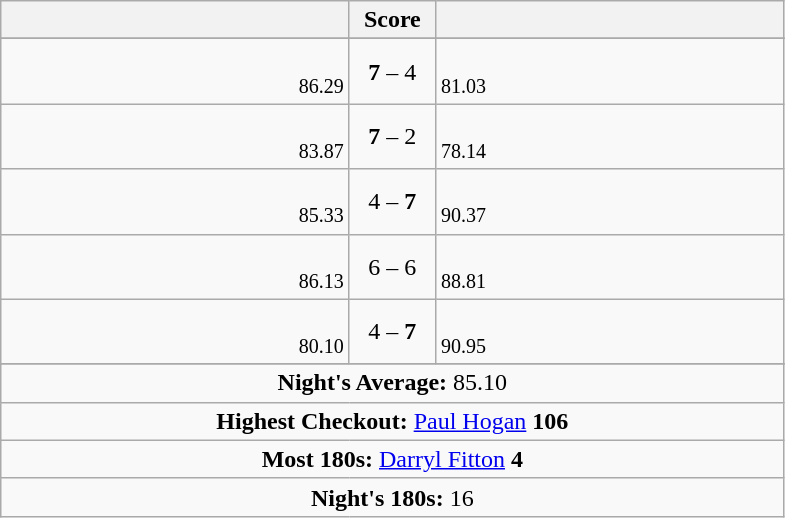<table class="wikitable" style="text-align:center">
<tr>
<th width="225"></th>
<th width="50">Score</th>
<th width="225"></th>
</tr>
<tr align="center">
</tr>
<tr align="left">
<td align="right"> <br> <small><span>86.29</span></small></td>
<td align="center"><strong>7</strong> – 4</td>
<td> <br> <small><span>81.03</span></small></td>
</tr>
<tr align="left">
<td align="right"> <br> <small><span>83.87</span></small></td>
<td align="center"><strong>7</strong> – 2</td>
<td> <br> <small><span>78.14</span></small></td>
</tr>
<tr align="left">
<td align="right"> <br> <small><span>85.33</span></small></td>
<td align="center">4 – <strong>7</strong></td>
<td> <br> <small><span>90.37</span></small></td>
</tr>
<tr align="left">
<td align="right"> <br> <small><span>86.13</span></small></td>
<td align="center">6 – 6</td>
<td> <br> <small><span>88.81</span></small></td>
</tr>
<tr align="left">
<td align="right"> <br> <small><span>80.10</span></small></td>
<td align="center">4 – <strong>7</strong></td>
<td> <br> <small><span>90.95</span></small></td>
</tr>
<tr align="center">
</tr>
<tr align="center">
<td colspan="3"><strong>Night's Average:</strong> 85.10</td>
</tr>
<tr align="center">
<td colspan="3"><strong>Highest Checkout:</strong>  <a href='#'>Paul Hogan</a> <strong>106</strong></td>
</tr>
<tr align="center">
<td colspan="3"><strong>Most 180s:</strong>   <a href='#'>Darryl Fitton</a> <strong>4</strong></td>
</tr>
<tr align="center">
<td colspan="3"><strong>Night's 180s:</strong> 16</td>
</tr>
</table>
